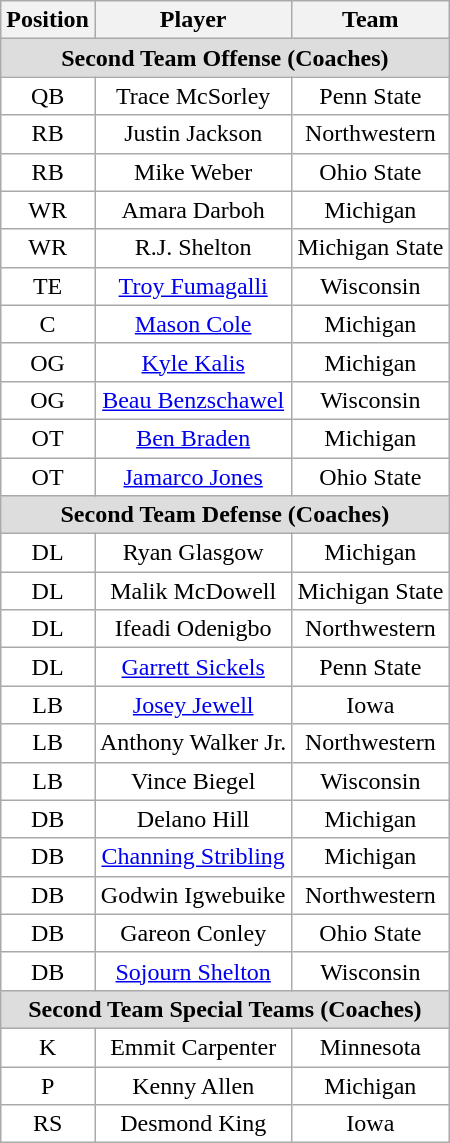<table class="wikitable sortable">
<tr>
<th>Position</th>
<th>Player</th>
<th>Team</th>
</tr>
<tr>
<td colspan="3" style="text-align:center; background:#ddd;"><strong>Second Team Offense (Coaches)</strong></td>
</tr>
<tr style="text-align:center;">
<td style="background:white">QB</td>
<td style="background:white">Trace McSorley</td>
<td style="background:white">Penn State</td>
</tr>
<tr style="text-align:center;">
<td style="background:white">RB</td>
<td style="background:white">Justin Jackson</td>
<td style="background:white">Northwestern</td>
</tr>
<tr style="text-align:center;">
<td style="background:white">RB</td>
<td style="background:white">Mike Weber</td>
<td style="background:white">Ohio State</td>
</tr>
<tr style="text-align:center;">
<td style="background:white">WR</td>
<td style="background:white">Amara Darboh</td>
<td style="background:white">Michigan</td>
</tr>
<tr style="text-align:center;">
<td style="background:white">WR</td>
<td style="background:white">R.J. Shelton</td>
<td style="background:white">Michigan State</td>
</tr>
<tr style="text-align:center;">
<td style="background:white">TE</td>
<td style="background:white"><a href='#'>Troy Fumagalli</a></td>
<td style="background:white">Wisconsin</td>
</tr>
<tr style="text-align:center;">
<td style="background:white">C</td>
<td style="background:white"><a href='#'>Mason Cole</a></td>
<td style="background:white">Michigan</td>
</tr>
<tr style="text-align:center;">
<td style="background:white">OG</td>
<td style="background:white"><a href='#'>Kyle Kalis</a></td>
<td style="background:white">Michigan</td>
</tr>
<tr style="text-align:center;">
<td style="background:white">OG</td>
<td style="background:white"><a href='#'>Beau Benzschawel</a></td>
<td style="background:white">Wisconsin</td>
</tr>
<tr style="text-align:center;">
<td style="background:white">OT</td>
<td style="background:white"><a href='#'>Ben Braden</a></td>
<td style="background:white">Michigan</td>
</tr>
<tr style="text-align:center;">
<td style="background:white">OT</td>
<td style="background:white"><a href='#'>Jamarco Jones</a></td>
<td style="background:white">Ohio State</td>
</tr>
<tr>
<td colspan="3" style="text-align:center; background:#ddd;"><strong>Second Team Defense (Coaches)</strong></td>
</tr>
<tr style="text-align:center;">
<td style="background:white">DL</td>
<td style="background:white">Ryan Glasgow</td>
<td style="background:white">Michigan</td>
</tr>
<tr style="text-align:center;">
<td style="background:white">DL</td>
<td style="background:white">Malik McDowell</td>
<td style="background:white">Michigan State</td>
</tr>
<tr style="text-align:center;">
<td style="background:white">DL</td>
<td style="background:white">Ifeadi Odenigbo</td>
<td style="background:white">Northwestern</td>
</tr>
<tr style="text-align:center;">
<td style="background:white">DL</td>
<td style="background:white"><a href='#'>Garrett Sickels</a></td>
<td style="background:white">Penn State</td>
</tr>
<tr style="text-align:center;">
<td style="background:white">LB</td>
<td style="background:white"><a href='#'>Josey Jewell</a></td>
<td style="background:white">Iowa</td>
</tr>
<tr style="text-align:center;">
<td style="background:white">LB</td>
<td style="background:white">Anthony Walker Jr.</td>
<td style="background:white">Northwestern</td>
</tr>
<tr style="text-align:center;">
<td style="background:white">LB</td>
<td style="background:white">Vince Biegel</td>
<td style="background:white">Wisconsin</td>
</tr>
<tr style="text-align:center;">
<td style="background:white">DB</td>
<td style="background:white">Delano Hill</td>
<td style="background:white">Michigan</td>
</tr>
<tr style="text-align:center;">
<td style="background:white">DB</td>
<td style="background:white"><a href='#'>Channing Stribling</a></td>
<td style="background:white">Michigan</td>
</tr>
<tr style="text-align:center;">
<td style="background:white">DB</td>
<td style="background:white">Godwin Igwebuike</td>
<td style="background:white">Northwestern</td>
</tr>
<tr style="text-align:center;">
<td style="background:white">DB</td>
<td style="background:white">Gareon Conley</td>
<td style="background:white">Ohio State</td>
</tr>
<tr style="text-align:center;">
<td style="background:white">DB</td>
<td style="background:white"><a href='#'>Sojourn Shelton</a></td>
<td style="background:white">Wisconsin</td>
</tr>
<tr>
<td colspan="3" style="text-align:center; background:#ddd;"><strong>Second Team Special Teams (Coaches)</strong></td>
</tr>
<tr style="text-align:center;">
<td style="background:white">K</td>
<td style="background:white">Emmit Carpenter</td>
<td style="background:white">Minnesota</td>
</tr>
<tr style="text-align:center;">
<td style="background:white">P</td>
<td style="background:white">Kenny Allen</td>
<td style="background:white">Michigan</td>
</tr>
<tr style="text-align:center;">
<td style="background:white">RS</td>
<td style="background:white">Desmond King</td>
<td style="background:white">Iowa</td>
</tr>
</table>
